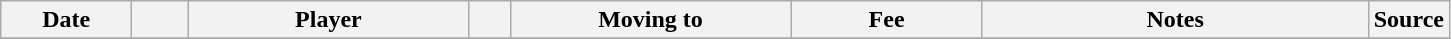<table class="wikitable sortable">
<tr>
<th style="width:80px;">Date</th>
<th style="width:30px;"></th>
<th style="width:180px;">Player</th>
<th style="width:20px;"></th>
<th style="width:180px;">Moving to</th>
<th style="width:120px;" class="unsortable">Fee</th>
<th style="width:250px;" class="unsortable">Notes</th>
<th style="width:20px;">Source</th>
</tr>
<tr>
</tr>
</table>
